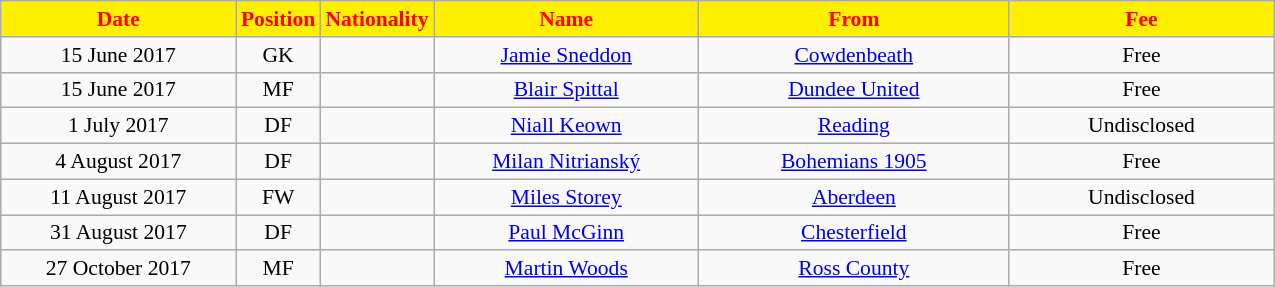<table class="wikitable"  style="text-align:center; font-size:90%; ">
<tr>
<th style="background:#FFEF00; color:red; width:150px;">Date</th>
<th style="background:#FFEF00; color:red; width:45px;">Position</th>
<th style="background:#FFEF00; color:red; width:45px;">Nationality</th>
<th style="background:#FFEF00; color:red; width:170px;">Name</th>
<th style="background:#FFEF00; color:red; width:200px;">From</th>
<th style="background:#FFEF00; color:red; width:170px;">Fee</th>
</tr>
<tr>
<td>15 June 2017</td>
<td>GK</td>
<td></td>
<td><a href='#'>Jamie Sneddon</a></td>
<td><a href='#'>Cowdenbeath</a></td>
<td>Free</td>
</tr>
<tr>
<td>15 June 2017</td>
<td>MF</td>
<td></td>
<td><a href='#'>Blair Spittal</a></td>
<td><a href='#'>Dundee United</a></td>
<td>Free</td>
</tr>
<tr>
<td>1 July 2017</td>
<td>DF</td>
<td></td>
<td><a href='#'>Niall Keown</a></td>
<td><a href='#'>Reading</a></td>
<td>Undisclosed</td>
</tr>
<tr>
<td>4 August 2017</td>
<td>DF</td>
<td></td>
<td><a href='#'>Milan Nitrianský</a></td>
<td><a href='#'>Bohemians 1905</a></td>
<td>Free</td>
</tr>
<tr>
<td>11 August 2017</td>
<td>FW</td>
<td></td>
<td><a href='#'>Miles Storey</a></td>
<td><a href='#'>Aberdeen</a></td>
<td>Undisclosed</td>
</tr>
<tr>
<td>31 August 2017</td>
<td>DF</td>
<td></td>
<td><a href='#'>Paul McGinn</a></td>
<td><a href='#'>Chesterfield</a></td>
<td>Free</td>
</tr>
<tr>
<td>27 October 2017</td>
<td>MF</td>
<td></td>
<td><a href='#'>Martin Woods</a></td>
<td><a href='#'>Ross County</a></td>
<td>Free</td>
</tr>
</table>
